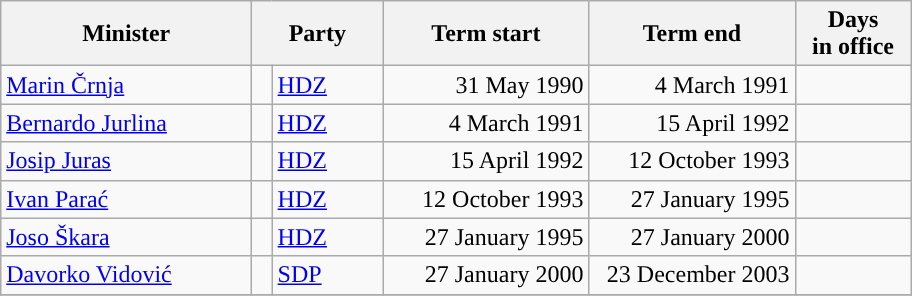<table class="wikitable" style="text-align: left;">
<tr>
<th width="160">Minister</th>
<th colspan=2 width="80">Party</th>
<th width="130">Term start</th>
<th width="130">Term end</th>
<th width=70>Days<br> in office</th>
</tr>
<tr>
<td><a href='#'>Marin Črnja</a> </td>
<td style="background-color: "></td>
<td><a href='#'>HDZ</a></td>
<td align=right>31 May 1990</td>
<td align=right>4 March 1991</td>
<td align=right></td>
</tr>
<tr>
<td><a href='#'>Bernardo Jurlina</a> </td>
<td style="background-color: "></td>
<td><a href='#'>HDZ</a></td>
<td align=right>4 March 1991</td>
<td align=right>15 April 1992</td>
<td align=right></td>
</tr>
<tr>
<td><a href='#'>Josip Juras</a> </td>
<td style="background-color: "></td>
<td><a href='#'>HDZ</a></td>
<td align=right>15 April 1992</td>
<td align=right>12 October 1993</td>
<td align=right></td>
</tr>
<tr>
<td><a href='#'>Ivan Parać</a> </td>
<td style="background-color: "></td>
<td><a href='#'>HDZ</a></td>
<td align=right>12 October 1993</td>
<td align=right>27 January 1995</td>
<td align=right></td>
</tr>
<tr>
<td><a href='#'>Joso Škara</a> </td>
<td style="background-color: "></td>
<td><a href='#'>HDZ</a></td>
<td align=right>27 January 1995</td>
<td align=right>27 January 2000</td>
<td align=right></td>
</tr>
<tr>
<td><a href='#'>Davorko Vidović</a> </td>
<td style="background-color: "></td>
<td><a href='#'>SDP</a></td>
<td align=right>27 January 2000</td>
<td align=right>23 December 2003</td>
<td align=right></td>
</tr>
<tr>
</tr>
</table>
